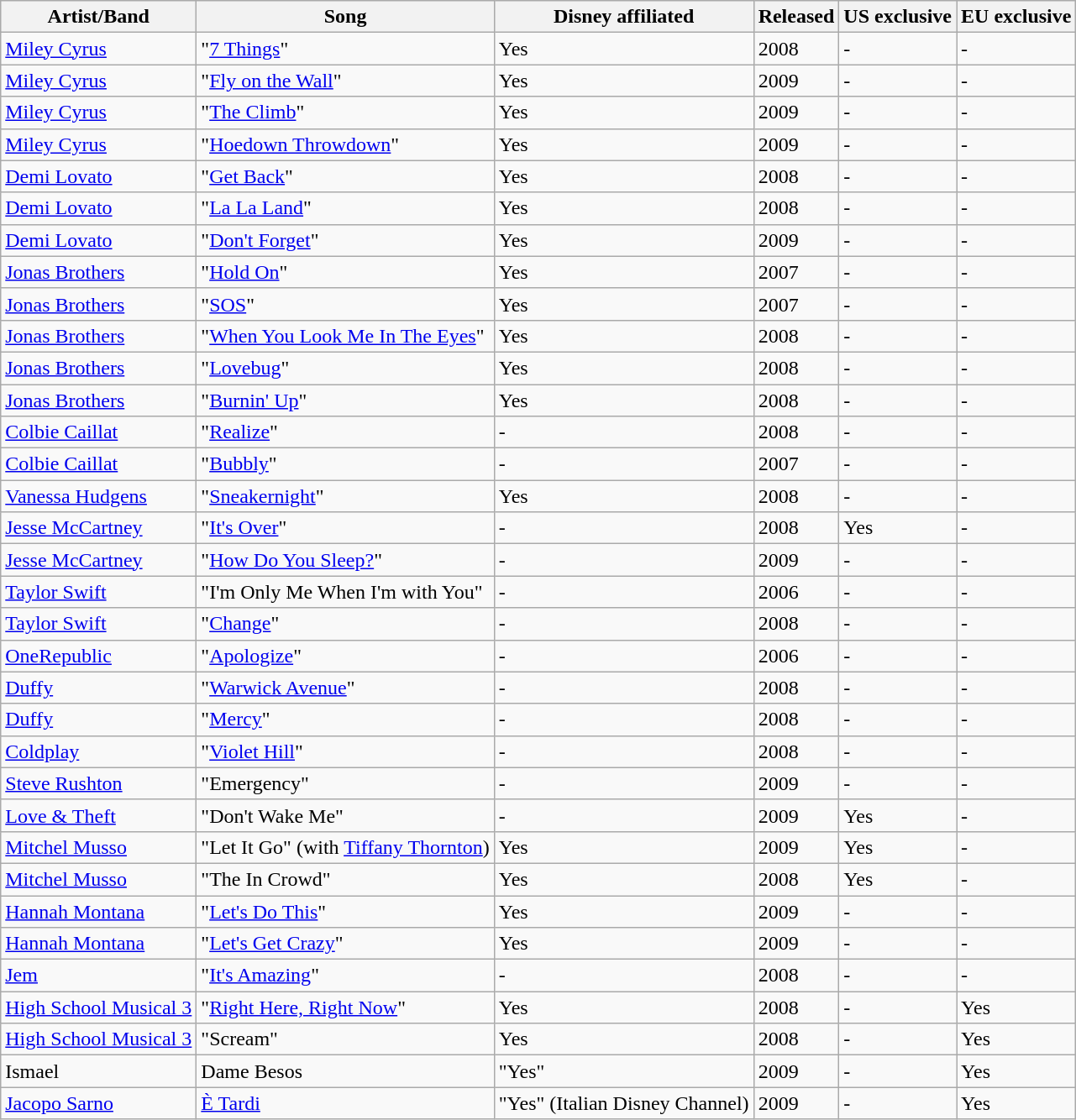<table class="wikitable">
<tr>
<th>Artist/Band</th>
<th>Song</th>
<th>Disney affiliated</th>
<th>Released</th>
<th>US exclusive</th>
<th>EU exclusive</th>
</tr>
<tr>
<td><a href='#'>Miley Cyrus</a></td>
<td>"<a href='#'>7 Things</a>"</td>
<td>Yes</td>
<td>2008</td>
<td>-</td>
<td>-</td>
</tr>
<tr>
<td><a href='#'>Miley Cyrus</a></td>
<td>"<a href='#'>Fly on the Wall</a>"</td>
<td>Yes</td>
<td>2009</td>
<td>-</td>
<td>-</td>
</tr>
<tr>
<td><a href='#'>Miley Cyrus</a></td>
<td>"<a href='#'>The Climb</a>"</td>
<td>Yes</td>
<td>2009</td>
<td>-</td>
<td>-</td>
</tr>
<tr>
<td><a href='#'>Miley Cyrus</a></td>
<td>"<a href='#'>Hoedown Throwdown</a>"</td>
<td>Yes</td>
<td>2009</td>
<td>-</td>
<td>-</td>
</tr>
<tr>
<td><a href='#'>Demi Lovato</a></td>
<td>"<a href='#'>Get Back</a>"</td>
<td>Yes</td>
<td>2008</td>
<td>-</td>
<td>-</td>
</tr>
<tr>
<td><a href='#'>Demi Lovato</a></td>
<td>"<a href='#'>La La Land</a>"</td>
<td>Yes</td>
<td>2008</td>
<td>-</td>
<td>-</td>
</tr>
<tr>
<td><a href='#'>Demi Lovato</a></td>
<td>"<a href='#'>Don't Forget</a>"</td>
<td>Yes</td>
<td>2009</td>
<td>-</td>
<td>-</td>
</tr>
<tr>
<td><a href='#'>Jonas Brothers</a></td>
<td>"<a href='#'>Hold On</a>"</td>
<td>Yes</td>
<td>2007</td>
<td>-</td>
<td>-</td>
</tr>
<tr>
<td><a href='#'>Jonas Brothers</a></td>
<td>"<a href='#'>SOS</a>"</td>
<td>Yes</td>
<td>2007</td>
<td>-</td>
<td>-</td>
</tr>
<tr>
<td><a href='#'>Jonas Brothers</a></td>
<td>"<a href='#'>When You Look Me In The Eyes</a>"</td>
<td>Yes</td>
<td>2008</td>
<td>-</td>
<td>-</td>
</tr>
<tr>
<td><a href='#'>Jonas Brothers</a></td>
<td>"<a href='#'>Lovebug</a>"</td>
<td>Yes</td>
<td>2008</td>
<td>-</td>
<td>-</td>
</tr>
<tr>
<td><a href='#'>Jonas Brothers</a></td>
<td>"<a href='#'>Burnin' Up</a>"</td>
<td>Yes</td>
<td>2008</td>
<td>-</td>
<td>-</td>
</tr>
<tr>
<td><a href='#'>Colbie Caillat</a></td>
<td>"<a href='#'>Realize</a>"</td>
<td>-</td>
<td>2008</td>
<td>-</td>
<td>-</td>
</tr>
<tr>
<td><a href='#'>Colbie Caillat</a></td>
<td>"<a href='#'>Bubbly</a>"</td>
<td>-</td>
<td>2007</td>
<td>-</td>
<td>-</td>
</tr>
<tr>
<td><a href='#'>Vanessa Hudgens</a></td>
<td>"<a href='#'>Sneakernight</a>"</td>
<td>Yes</td>
<td>2008</td>
<td>-</td>
<td>-</td>
</tr>
<tr>
<td><a href='#'>Jesse McCartney</a></td>
<td>"<a href='#'>It's Over</a>"</td>
<td>-</td>
<td>2008</td>
<td>Yes</td>
<td>-</td>
</tr>
<tr>
<td><a href='#'>Jesse McCartney</a></td>
<td>"<a href='#'>How Do You Sleep?</a>"</td>
<td>-</td>
<td>2009</td>
<td>-</td>
<td>-</td>
</tr>
<tr>
<td><a href='#'>Taylor Swift</a></td>
<td>"I'm Only Me When I'm with You"</td>
<td>-</td>
<td>2006</td>
<td>-</td>
<td>-</td>
</tr>
<tr>
<td><a href='#'>Taylor Swift</a></td>
<td>"<a href='#'>Change</a>"</td>
<td>-</td>
<td>2008</td>
<td>-</td>
<td>-</td>
</tr>
<tr>
<td><a href='#'>OneRepublic</a></td>
<td>"<a href='#'>Apologize</a>"</td>
<td>-</td>
<td>2006</td>
<td>-</td>
<td>-</td>
</tr>
<tr>
<td><a href='#'>Duffy</a></td>
<td>"<a href='#'>Warwick Avenue</a>"</td>
<td>-</td>
<td>2008</td>
<td>-</td>
<td>-</td>
</tr>
<tr>
<td><a href='#'>Duffy</a></td>
<td>"<a href='#'>Mercy</a>"</td>
<td>-</td>
<td>2008</td>
<td>-</td>
<td>-</td>
</tr>
<tr>
<td><a href='#'>Coldplay</a></td>
<td>"<a href='#'>Violet Hill</a>"</td>
<td>-</td>
<td>2008</td>
<td>-</td>
<td>-</td>
</tr>
<tr>
<td><a href='#'>Steve Rushton</a></td>
<td>"Emergency"</td>
<td>-</td>
<td>2009</td>
<td>-</td>
<td>-</td>
</tr>
<tr>
<td><a href='#'>Love & Theft</a></td>
<td>"Don't Wake Me"</td>
<td>-</td>
<td>2009</td>
<td>Yes</td>
<td>-</td>
</tr>
<tr>
<td><a href='#'>Mitchel Musso</a></td>
<td>"Let It Go" (with <a href='#'>Tiffany Thornton</a>)</td>
<td>Yes</td>
<td>2009</td>
<td>Yes</td>
<td>-</td>
</tr>
<tr>
<td><a href='#'>Mitchel Musso</a></td>
<td>"The In Crowd"</td>
<td>Yes</td>
<td>2008</td>
<td>Yes</td>
<td>-</td>
</tr>
<tr>
<td><a href='#'>Hannah Montana</a></td>
<td>"<a href='#'>Let's Do This</a>"</td>
<td>Yes</td>
<td>2009</td>
<td>-</td>
<td>-</td>
</tr>
<tr>
<td><a href='#'>Hannah Montana</a></td>
<td>"<a href='#'>Let's Get Crazy</a>"</td>
<td>Yes</td>
<td>2009</td>
<td>-</td>
<td>-</td>
</tr>
<tr>
<td><a href='#'>Jem</a></td>
<td>"<a href='#'>It's Amazing</a>"</td>
<td>-</td>
<td>2008</td>
<td>-</td>
<td>-</td>
</tr>
<tr>
<td><a href='#'>High School Musical 3</a></td>
<td>"<a href='#'>Right Here, Right Now</a>"</td>
<td>Yes</td>
<td>2008</td>
<td>-</td>
<td>Yes</td>
</tr>
<tr>
<td><a href='#'>High School Musical 3</a></td>
<td>"Scream"</td>
<td>Yes</td>
<td>2008</td>
<td>-</td>
<td>Yes</td>
</tr>
<tr>
<td>Ismael</td>
<td>Dame Besos</td>
<td>"Yes"</td>
<td>2009</td>
<td>-</td>
<td>Yes</td>
</tr>
<tr>
<td><a href='#'>Jacopo Sarno</a></td>
<td><a href='#'>È Tardi</a></td>
<td>"Yes" (Italian Disney Channel)</td>
<td>2009</td>
<td>-</td>
<td>Yes</td>
</tr>
</table>
